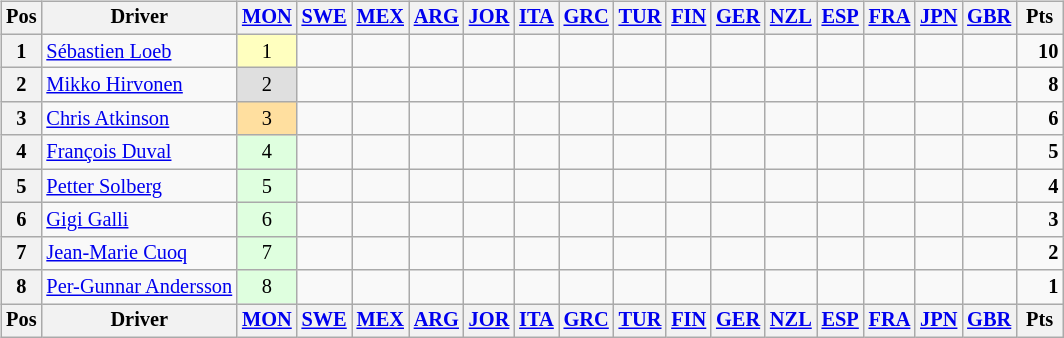<table>
<tr>
<td><br><table class="wikitable" style="font-size: 85%; text-align: center;">
<tr valign="top">
<th valign="middle">Pos</th>
<th valign="middle">Driver</th>
<th><a href='#'>MON</a><br></th>
<th><a href='#'>SWE</a><br></th>
<th><a href='#'>MEX</a><br></th>
<th><a href='#'>ARG</a><br></th>
<th><a href='#'>JOR</a><br></th>
<th><a href='#'>ITA</a><br></th>
<th><a href='#'>GRC</a><br></th>
<th><a href='#'>TUR</a><br></th>
<th><a href='#'>FIN</a><br></th>
<th><a href='#'>GER</a><br></th>
<th><a href='#'>NZL</a><br></th>
<th><a href='#'>ESP</a><br></th>
<th><a href='#'>FRA</a><br></th>
<th><a href='#'>JPN</a><br></th>
<th><a href='#'>GBR</a><br></th>
<th valign="middle"> Pts </th>
</tr>
<tr>
<th>1</th>
<td align=left> <a href='#'>Sébastien Loeb</a></td>
<td style="background:#ffffbf;">1</td>
<td></td>
<td></td>
<td></td>
<td></td>
<td></td>
<td></td>
<td></td>
<td></td>
<td></td>
<td></td>
<td></td>
<td></td>
<td></td>
<td></td>
<td align=right><strong>10</strong></td>
</tr>
<tr>
<th>2</th>
<td align=left> <a href='#'>Mikko Hirvonen</a></td>
<td style="background:#dfdfdf;">2</td>
<td></td>
<td></td>
<td></td>
<td></td>
<td></td>
<td></td>
<td></td>
<td></td>
<td></td>
<td></td>
<td></td>
<td></td>
<td></td>
<td></td>
<td align=right><strong>8</strong></td>
</tr>
<tr>
<th>3</th>
<td align=left> <a href='#'>Chris Atkinson</a></td>
<td style="background:#ffdf9f;">3</td>
<td></td>
<td></td>
<td></td>
<td></td>
<td></td>
<td></td>
<td></td>
<td></td>
<td></td>
<td></td>
<td></td>
<td></td>
<td></td>
<td></td>
<td align=right><strong>6</strong></td>
</tr>
<tr>
<th>4</th>
<td align=left> <a href='#'>François Duval</a></td>
<td style="background:#dfffdf;">4</td>
<td></td>
<td></td>
<td></td>
<td></td>
<td></td>
<td></td>
<td></td>
<td></td>
<td></td>
<td></td>
<td></td>
<td></td>
<td></td>
<td></td>
<td align="right"><strong>5</strong></td>
</tr>
<tr>
<th>5</th>
<td align=left> <a href='#'>Petter Solberg</a></td>
<td style="background:#dfffdf;">5</td>
<td></td>
<td></td>
<td></td>
<td></td>
<td></td>
<td></td>
<td></td>
<td></td>
<td></td>
<td></td>
<td></td>
<td></td>
<td></td>
<td></td>
<td align=right><strong>4</strong></td>
</tr>
<tr>
<th>6</th>
<td align=left> <a href='#'>Gigi Galli</a></td>
<td style="background:#dfffdf;">6</td>
<td></td>
<td></td>
<td></td>
<td></td>
<td></td>
<td></td>
<td></td>
<td></td>
<td></td>
<td></td>
<td></td>
<td></td>
<td></td>
<td></td>
<td align=right><strong>3</strong></td>
</tr>
<tr>
<th>7</th>
<td align=left> <a href='#'>Jean-Marie Cuoq</a></td>
<td style="background:#dfffdf;">7</td>
<td></td>
<td></td>
<td></td>
<td></td>
<td></td>
<td></td>
<td></td>
<td></td>
<td></td>
<td></td>
<td></td>
<td></td>
<td></td>
<td></td>
<td align="right"><strong>2</strong></td>
</tr>
<tr>
<th>8</th>
<td align=left> <a href='#'>Per-Gunnar Andersson</a></td>
<td style="background:#dfffdf;">8</td>
<td></td>
<td></td>
<td></td>
<td></td>
<td></td>
<td></td>
<td></td>
<td></td>
<td></td>
<td></td>
<td></td>
<td></td>
<td></td>
<td></td>
<td align="right"><strong>1</strong></td>
</tr>
<tr valign="top">
<th valign="middle">Pos</th>
<th valign="middle">Driver</th>
<th><a href='#'>MON</a><br></th>
<th><a href='#'>SWE</a><br></th>
<th><a href='#'>MEX</a><br></th>
<th><a href='#'>ARG</a><br></th>
<th><a href='#'>JOR</a><br></th>
<th><a href='#'>ITA</a><br></th>
<th><a href='#'>GRC</a><br></th>
<th><a href='#'>TUR</a><br></th>
<th><a href='#'>FIN</a><br></th>
<th><a href='#'>GER</a><br></th>
<th><a href='#'>NZL</a><br></th>
<th><a href='#'>ESP</a><br></th>
<th><a href='#'>FRA</a><br></th>
<th><a href='#'>JPN</a><br></th>
<th><a href='#'>GBR</a><br></th>
<th valign="middle">Pts</th>
</tr>
</table>
</td>
<td valign="top"><br></td>
</tr>
</table>
